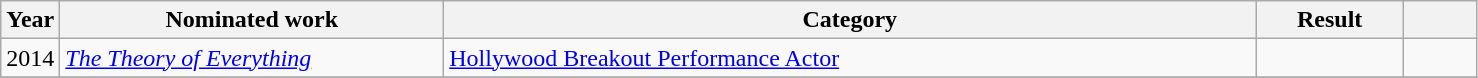<table class=wikitable>
<tr>
<th width=4%>Year</th>
<th width=26%>Nominated work</th>
<th width=55%>Category</th>
<th width=10%>Result</th>
<th width=5%></th>
</tr>
<tr>
<td>2014</td>
<td><em><a href='#'>The Theory of Everything</a></em></td>
<td><a href='#'>Hollywood Breakout Performance Actor</a></td>
<td></td>
<td></td>
</tr>
<tr>
</tr>
</table>
